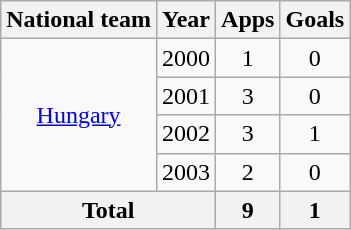<table class="wikitable" style="text-align:center">
<tr>
<th>National team</th>
<th>Year</th>
<th>Apps</th>
<th>Goals</th>
</tr>
<tr>
<td rowspan="4"><a href='#'>Hungary</a></td>
<td>2000</td>
<td>1</td>
<td>0</td>
</tr>
<tr>
<td>2001</td>
<td>3</td>
<td>0</td>
</tr>
<tr>
<td>2002</td>
<td>3</td>
<td>1</td>
</tr>
<tr>
<td>2003</td>
<td>2</td>
<td>0</td>
</tr>
<tr>
<th colspan="2">Total</th>
<th>9</th>
<th>1</th>
</tr>
</table>
